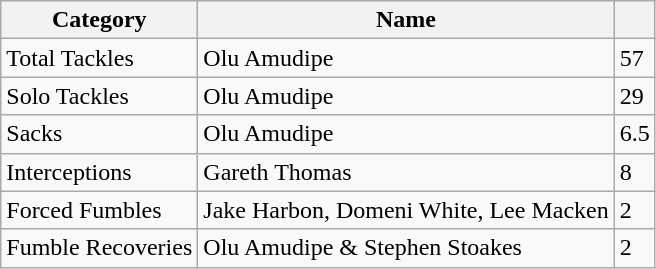<table class="wikitable">
<tr>
<th>Category</th>
<th>Name</th>
<th></th>
</tr>
<tr>
<td>Total Tackles</td>
<td>Olu Amudipe</td>
<td>57</td>
</tr>
<tr>
<td>Solo Tackles</td>
<td>Olu Amudipe</td>
<td>29</td>
</tr>
<tr>
<td>Sacks</td>
<td>Olu Amudipe</td>
<td>6.5</td>
</tr>
<tr>
<td>Interceptions</td>
<td>Gareth Thomas</td>
<td>8</td>
</tr>
<tr>
<td>Forced Fumbles</td>
<td>Jake Harbon, Domeni White, Lee Macken</td>
<td>2</td>
</tr>
<tr>
<td>Fumble Recoveries</td>
<td>Olu Amudipe & Stephen Stoakes</td>
<td>2</td>
</tr>
</table>
